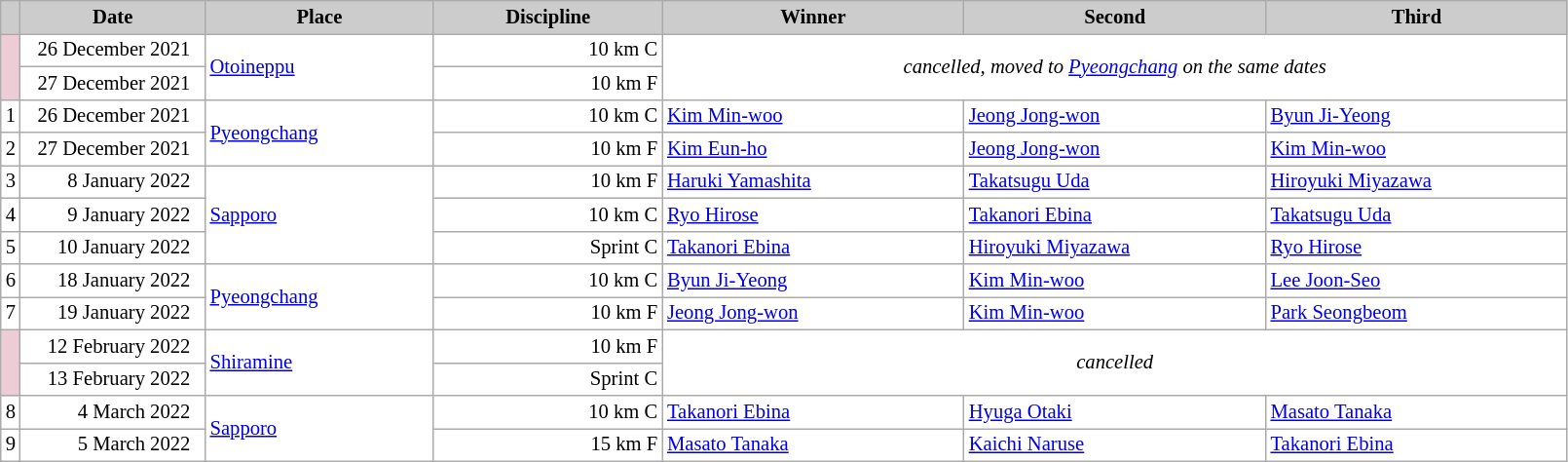<table class="wikitable plainrowheaders" style="background:#fff; font-size:86%; line-height:16px; border:grey solid 1px; border-collapse:collapse;">
<tr style="background:#ccc; text-align:center;">
<th scope="col" style="background:#ccc; width=30 px;"></th>
<th scope="col" style="background:#ccc; width:120px;">Date</th>
<th scope="col" style="background:#ccc; width:150px;">Place</th>
<th scope="col" style="background:#ccc; width:150px;">Discipline</th>
<th scope="col" style="background:#ccc; width:200px;">Winner</th>
<th scope="col" style="background:#ccc; width:200px;">Second</th>
<th scope="col" style="background:#ccc; width:200px;">Third</th>
</tr>
<tr>
<td rowspan=2 bgcolor="EDCCD5"></td>
<td align=right>26 December 2021  </td>
<td rowspan=2> <a href='#'>Otoineppu</a></td>
<td align=right>10 km C</td>
<td rowspan=2 colspan=3 align=center><em>cancelled, moved to <a href='#'>Pyeongchang</a> on the same dates</em></td>
</tr>
<tr>
<td align=right>27 December 2021  </td>
<td align=right>10 km F</td>
</tr>
<tr>
<td align=center>1</td>
<td align=right>26 December 2021  </td>
<td rowspan=2> <a href='#'>Pyeongchang</a></td>
<td align=right>10 km C</td>
<td> <a href='#'>Kim Min-woo</a></td>
<td> <a href='#'>Jeong Jong-won</a></td>
<td> <a href='#'>Byun Ji-Yeong</a></td>
</tr>
<tr>
<td align=center>2</td>
<td align=right>27 December 2021  </td>
<td align=right>10 km F</td>
<td> <a href='#'>Kim Eun-ho</a></td>
<td> <a href='#'>Jeong Jong-won</a></td>
<td> <a href='#'>Kim Min-woo</a></td>
</tr>
<tr>
<td align=center>3</td>
<td align=right>8 January 2022  </td>
<td rowspan=3> <a href='#'>Sapporo</a></td>
<td align=right>10 km F</td>
<td> <a href='#'>Haruki Yamashita</a></td>
<td> <a href='#'>Takatsugu Uda</a></td>
<td> <a href='#'>Hiroyuki Miyazawa</a></td>
</tr>
<tr>
<td align=center>4</td>
<td align=right>9 January 2022  </td>
<td align=right>10 km C</td>
<td> <a href='#'>Ryo Hirose</a></td>
<td> <a href='#'>Takanori Ebina</a></td>
<td> <a href='#'>Takatsugu Uda</a></td>
</tr>
<tr>
<td align=center>5</td>
<td align=right>10 January 2022  </td>
<td align=right>Sprint C</td>
<td> <a href='#'>Takanori Ebina</a></td>
<td> <a href='#'>Hiroyuki Miyazawa</a></td>
<td> <a href='#'>Ryo Hirose</a></td>
</tr>
<tr>
<td align=center>6</td>
<td align=right>18 January 2022  </td>
<td rowspan=2> <a href='#'>Pyeongchang</a></td>
<td align=right>10 km C</td>
<td> <a href='#'>Byun Ji-Yeong</a></td>
<td> <a href='#'>Kim Min-woo</a></td>
<td> <a href='#'>Lee Joon-Seo</a></td>
</tr>
<tr>
<td align=center>7</td>
<td align=right>19 January 2022  </td>
<td align=right>10 km F</td>
<td> <a href='#'>Jeong Jong-won</a></td>
<td> <a href='#'>Kim Min-woo</a></td>
<td> <a href='#'>Park Seongbeom</a></td>
</tr>
<tr>
<td rowspan=2 bgcolor="EDCCD5"></td>
<td align=right>12 February 2022  </td>
<td rowspan=2> <a href='#'>Shiramine</a></td>
<td align=right>10 km F</td>
<td rowspan=2 colspan=3 align=center><em>cancelled</em></td>
</tr>
<tr>
<td align=right>13 February 2022  </td>
<td align=right>Sprint C</td>
</tr>
<tr>
<td align=center>8</td>
<td align=right>4 March 2022  </td>
<td rowspan=2> <a href='#'>Sapporo</a></td>
<td align=right>10 km C</td>
<td> <a href='#'>Takanori Ebina</a></td>
<td> <a href='#'>Hyuga Otaki</a></td>
<td> <a href='#'>Masato Tanaka</a></td>
</tr>
<tr>
<td align=center>9</td>
<td align=right>5 March 2022  </td>
<td align=right>15 km F</td>
<td> <a href='#'>Masato Tanaka</a></td>
<td> <a href='#'>Kaichi Naruse</a></td>
<td> <a href='#'>Takanori Ebina</a></td>
</tr>
</table>
